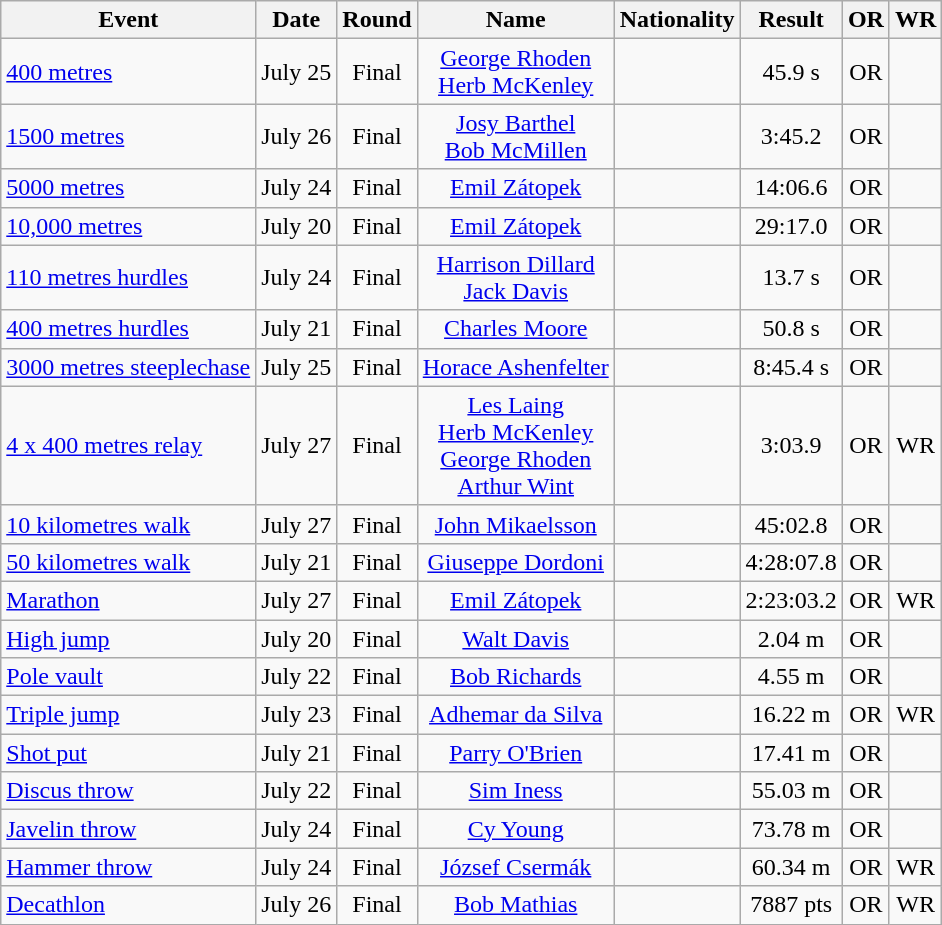<table class=wikitable style=text-align:center>
<tr>
<th>Event</th>
<th>Date</th>
<th>Round</th>
<th>Name</th>
<th>Nationality</th>
<th>Result</th>
<th>OR</th>
<th>WR</th>
</tr>
<tr>
<td align=left><a href='#'>400 metres</a></td>
<td>July 25</td>
<td>Final</td>
<td><a href='#'>George Rhoden</a><br><a href='#'>Herb McKenley</a></td>
<td align=left></td>
<td>45.9 s</td>
<td>OR</td>
<td></td>
</tr>
<tr>
<td align=left><a href='#'>1500 metres</a></td>
<td>July 26</td>
<td>Final</td>
<td><a href='#'>Josy Barthel</a><br><a href='#'>Bob McMillen</a></td>
<td align=left><br></td>
<td>3:45.2</td>
<td>OR</td>
<td></td>
</tr>
<tr>
<td align=left><a href='#'>5000 metres</a></td>
<td>July 24</td>
<td>Final</td>
<td><a href='#'>Emil Zátopek</a></td>
<td align=left></td>
<td>14:06.6</td>
<td>OR</td>
<td></td>
</tr>
<tr>
<td align=left><a href='#'>10,000 metres</a></td>
<td>July 20</td>
<td>Final</td>
<td><a href='#'>Emil Zátopek</a></td>
<td align=left></td>
<td>29:17.0</td>
<td>OR</td>
<td></td>
</tr>
<tr>
<td align=left><a href='#'>110 metres hurdles</a></td>
<td>July 24</td>
<td>Final</td>
<td><a href='#'>Harrison Dillard</a><br><a href='#'>Jack Davis</a></td>
<td align=left></td>
<td>13.7 s</td>
<td>OR</td>
<td></td>
</tr>
<tr>
<td align=left><a href='#'>400 metres hurdles</a></td>
<td>July 21</td>
<td>Final</td>
<td><a href='#'>Charles Moore</a></td>
<td align=left></td>
<td>50.8 s</td>
<td>OR</td>
<td></td>
</tr>
<tr>
<td align=left><a href='#'>3000 metres steeplechase</a></td>
<td>July 25</td>
<td>Final</td>
<td><a href='#'>Horace Ashenfelter</a></td>
<td align=left></td>
<td>8:45.4 s</td>
<td>OR</td>
<td></td>
</tr>
<tr>
<td align=left><a href='#'>4 x 400 metres relay</a></td>
<td>July 27</td>
<td>Final</td>
<td><a href='#'>Les Laing</a><br><a href='#'>Herb McKenley</a><br><a href='#'>George Rhoden</a><br><a href='#'>Arthur Wint</a></td>
<td align=left></td>
<td>3:03.9</td>
<td>OR</td>
<td>WR</td>
</tr>
<tr>
<td align=left><a href='#'>10 kilometres walk</a></td>
<td>July 27</td>
<td>Final</td>
<td><a href='#'>John Mikaelsson</a></td>
<td align=left></td>
<td>45:02.8</td>
<td>OR</td>
<td></td>
</tr>
<tr>
<td align=left><a href='#'>50 kilometres walk</a></td>
<td>July 21</td>
<td>Final</td>
<td><a href='#'>Giuseppe Dordoni</a></td>
<td align=left></td>
<td>4:28:07.8</td>
<td>OR</td>
<td></td>
</tr>
<tr>
<td align=left><a href='#'>Marathon</a></td>
<td>July 27</td>
<td>Final</td>
<td><a href='#'>Emil Zátopek</a></td>
<td align=left></td>
<td>2:23:03.2</td>
<td>OR</td>
<td>WR</td>
</tr>
<tr>
<td align=left><a href='#'>High jump</a></td>
<td>July 20</td>
<td>Final</td>
<td><a href='#'>Walt Davis</a></td>
<td align=left></td>
<td>2.04 m</td>
<td>OR</td>
<td></td>
</tr>
<tr>
<td align=left><a href='#'>Pole vault</a></td>
<td>July 22</td>
<td>Final</td>
<td><a href='#'>Bob Richards</a></td>
<td align=left></td>
<td>4.55 m</td>
<td>OR</td>
<td></td>
</tr>
<tr>
<td align=left><a href='#'>Triple jump</a></td>
<td>July 23</td>
<td>Final</td>
<td><a href='#'>Adhemar da Silva</a></td>
<td align=left></td>
<td>16.22 m</td>
<td>OR</td>
<td>WR</td>
</tr>
<tr>
<td align=left><a href='#'>Shot put</a></td>
<td>July 21</td>
<td>Final</td>
<td><a href='#'>Parry O'Brien</a></td>
<td align=left></td>
<td>17.41 m</td>
<td>OR</td>
<td></td>
</tr>
<tr>
<td align=left><a href='#'>Discus throw</a></td>
<td>July 22</td>
<td>Final</td>
<td><a href='#'>Sim Iness</a></td>
<td align=left></td>
<td>55.03 m</td>
<td>OR</td>
<td></td>
</tr>
<tr>
<td align=left><a href='#'>Javelin throw</a></td>
<td>July 24</td>
<td>Final</td>
<td><a href='#'>Cy Young</a></td>
<td align=left></td>
<td>73.78 m</td>
<td>OR</td>
<td></td>
</tr>
<tr>
<td align=left><a href='#'>Hammer throw</a></td>
<td>July 24</td>
<td>Final</td>
<td><a href='#'>József Csermák</a></td>
<td align=left></td>
<td>60.34 m</td>
<td>OR</td>
<td>WR</td>
</tr>
<tr>
<td align=left><a href='#'>Decathlon</a></td>
<td>July 26</td>
<td>Final</td>
<td><a href='#'>Bob Mathias</a></td>
<td align=left></td>
<td>7887 pts</td>
<td>OR</td>
<td>WR</td>
</tr>
</table>
